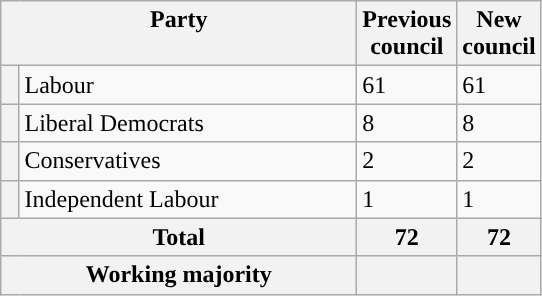<table class="wikitable">
<tr>
<th valign=top colspan="2" style="width: 230px">Party</th>
<th valign=top style="width: 30px">Previous council</th>
<th valign=top style="width: 30px">New council</th>
</tr>
<tr>
<th style="background-color: "></th>
<td>Labour</td>
<td>61</td>
<td>61</td>
</tr>
<tr>
<th style="background-color: "></th>
<td>Liberal Democrats</td>
<td>8</td>
<td>8</td>
</tr>
<tr>
<th style="background-color: "></th>
<td>Conservatives</td>
<td>2</td>
<td>2</td>
</tr>
<tr>
<th style="background-color: "></th>
<td>Independent Labour</td>
<td>1</td>
<td>1</td>
</tr>
<tr>
<th colspan=2>Total</th>
<th style="text-align: center">72</th>
<th colspan=3>72</th>
</tr>
<tr>
<th colspan=2>Working majority</th>
<th></th>
<th></th>
</tr>
</table>
